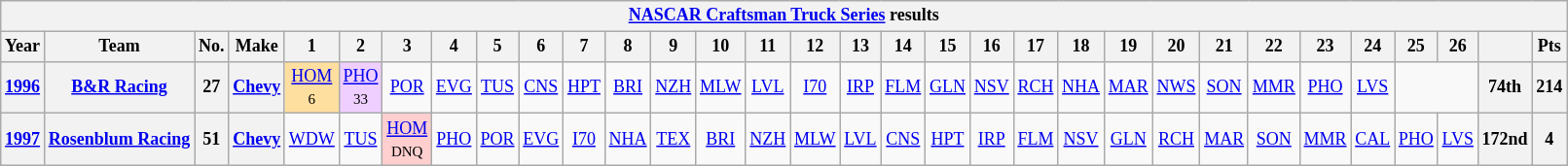<table class="wikitable" style="text-align:center; font-size:75%">
<tr>
<th colspan=45><a href='#'>NASCAR Craftsman Truck Series</a> results</th>
</tr>
<tr>
<th>Year</th>
<th>Team</th>
<th>No.</th>
<th>Make</th>
<th>1</th>
<th>2</th>
<th>3</th>
<th>4</th>
<th>5</th>
<th>6</th>
<th>7</th>
<th>8</th>
<th>9</th>
<th>10</th>
<th>11</th>
<th>12</th>
<th>13</th>
<th>14</th>
<th>15</th>
<th>16</th>
<th>17</th>
<th>18</th>
<th>19</th>
<th>20</th>
<th>21</th>
<th>22</th>
<th>23</th>
<th>24</th>
<th>25</th>
<th>26</th>
<th></th>
<th>Pts</th>
</tr>
<tr>
<th><a href='#'>1996</a></th>
<th><a href='#'>B&R Racing</a></th>
<th>27</th>
<th><a href='#'>Chevy</a></th>
<td style="background:#FFDF9F;"><a href='#'>HOM</a><br><small>6</small></td>
<td style="background:#EFCFFF;"><a href='#'>PHO</a><br><small>33</small></td>
<td><a href='#'>POR</a></td>
<td><a href='#'>EVG</a></td>
<td><a href='#'>TUS</a></td>
<td><a href='#'>CNS</a></td>
<td><a href='#'>HPT</a></td>
<td><a href='#'>BRI</a></td>
<td><a href='#'>NZH</a></td>
<td><a href='#'>MLW</a></td>
<td><a href='#'>LVL</a></td>
<td><a href='#'>I70</a></td>
<td><a href='#'>IRP</a></td>
<td><a href='#'>FLM</a></td>
<td><a href='#'>GLN</a></td>
<td><a href='#'>NSV</a></td>
<td><a href='#'>RCH</a></td>
<td><a href='#'>NHA</a></td>
<td><a href='#'>MAR</a></td>
<td><a href='#'>NWS</a></td>
<td><a href='#'>SON</a></td>
<td><a href='#'>MMR</a></td>
<td><a href='#'>PHO</a></td>
<td><a href='#'>LVS</a></td>
<td colspan=2></td>
<th>74th</th>
<th>214</th>
</tr>
<tr>
<th><a href='#'>1997</a></th>
<th><a href='#'>Rosenblum Racing</a></th>
<th>51</th>
<th><a href='#'>Chevy</a></th>
<td><a href='#'>WDW</a></td>
<td><a href='#'>TUS</a></td>
<td style="background:#FFCFCF;"><a href='#'>HOM</a><br><small>DNQ</small></td>
<td><a href='#'>PHO</a></td>
<td><a href='#'>POR</a></td>
<td><a href='#'>EVG</a></td>
<td><a href='#'>I70</a></td>
<td><a href='#'>NHA</a></td>
<td><a href='#'>TEX</a></td>
<td><a href='#'>BRI</a></td>
<td><a href='#'>NZH</a></td>
<td><a href='#'>MLW</a></td>
<td><a href='#'>LVL</a></td>
<td><a href='#'>CNS</a></td>
<td><a href='#'>HPT</a></td>
<td><a href='#'>IRP</a></td>
<td><a href='#'>FLM</a></td>
<td><a href='#'>NSV</a></td>
<td><a href='#'>GLN</a></td>
<td><a href='#'>RCH</a></td>
<td><a href='#'>MAR</a></td>
<td><a href='#'>SON</a></td>
<td><a href='#'>MMR</a></td>
<td><a href='#'>CAL</a></td>
<td><a href='#'>PHO</a></td>
<td><a href='#'>LVS</a></td>
<th>172nd</th>
<th>4</th>
</tr>
</table>
